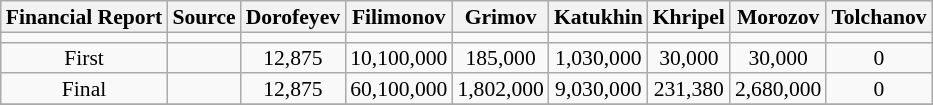<table class="wikitable" style="text-align:center; font-size:90%; line-height:14px">
<tr>
<th>Financial Report</th>
<th>Source</th>
<th>Dorofeyev</th>
<th>Filimonov</th>
<th>Grimov</th>
<th>Katukhin</th>
<th>Khripel</th>
<th>Morozov</th>
<th>Tolchanov</th>
</tr>
<tr>
<td></td>
<td></td>
<td bgcolor=></td>
<td bgcolor=></td>
<td bgcolor=></td>
<td bgcolor=></td>
<td bgcolor=></td>
<td bgcolor=></td>
<td bgcolor=></td>
</tr>
<tr align=center>
<td>First</td>
<td></td>
<td>12,875</td>
<td>10,100,000</td>
<td>185,000</td>
<td>1,030,000</td>
<td>30,000</td>
<td>30,000</td>
<td>0</td>
</tr>
<tr>
<td>Final</td>
<td></td>
<td>12,875</td>
<td>60,100,000</td>
<td>1,802,000</td>
<td>9,030,000</td>
<td>231,380</td>
<td>2,680,000</td>
<td>0</td>
</tr>
<tr>
</tr>
</table>
